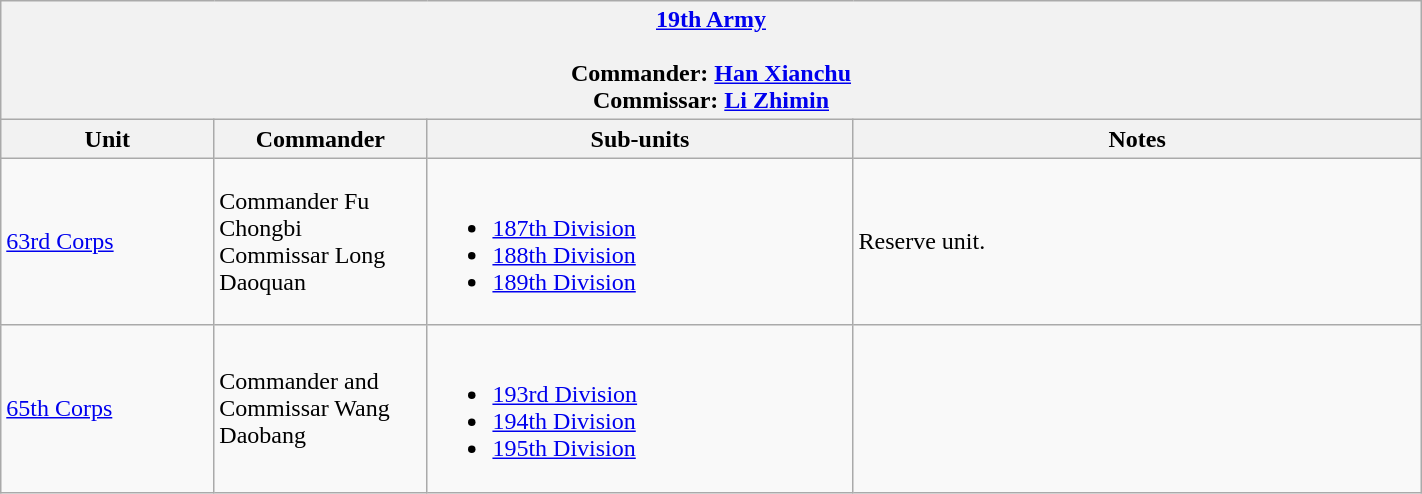<table class="wikitable" style="width: 75%">
<tr>
<th colspan="4" align= center> <a href='#'>19th Army</a><br><br>Commander: <a href='#'>Han Xianchu</a><br>
Commissar: <a href='#'>Li Zhimin</a></th>
</tr>
<tr>
<th width=15%; align= center>Unit</th>
<th width=15%; align= center>Commander</th>
<th width=30%; align= center>Sub-units</th>
<th width=40%; align= center>Notes</th>
</tr>
<tr>
<td><a href='#'>63rd Corps</a></td>
<td>Commander Fu Chongbi<br>Commissar Long Daoquan</td>
<td><br><ul><li><a href='#'>187th Division</a></li><li><a href='#'>188th Division</a></li><li><a href='#'>189th Division</a></li></ul></td>
<td>Reserve unit.</td>
</tr>
<tr>
<td><a href='#'>65th Corps</a></td>
<td>Commander and Commissar Wang Daobang</td>
<td><br><ul><li><a href='#'>193rd Division</a></li><li><a href='#'>194th Division</a></li><li><a href='#'>195th Division</a></li></ul></td>
<td></td>
</tr>
</table>
